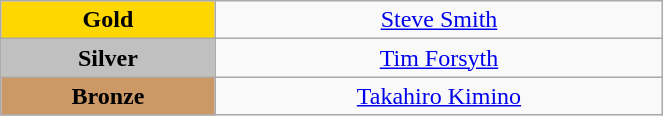<table class="wikitable" style="text-align:center; " width="35%">
<tr>
<td bgcolor="gold"><strong>Gold</strong></td>
<td><a href='#'>Steve Smith</a><br>  <small><em></em></small></td>
</tr>
<tr>
<td bgcolor="silver"><strong>Silver</strong></td>
<td><a href='#'>Tim Forsyth</a><br>  <small><em></em></small></td>
</tr>
<tr>
<td bgcolor="CC9966"><strong>Bronze</strong></td>
<td><a href='#'>Takahiro Kimino</a><br>  <small><em></em></small></td>
</tr>
</table>
